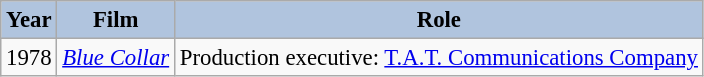<table class="wikitable" style="font-size:95%;">
<tr align="center">
<th style="background:#B0C4DE;">Year</th>
<th style="background:#B0C4DE;">Film</th>
<th style="background:#B0C4DE;">Role</th>
</tr>
<tr>
<td>1978</td>
<td><em><a href='#'>Blue Collar</a></em></td>
<td>Production executive: <a href='#'>T.A.T. Communications Company</a></td>
</tr>
</table>
